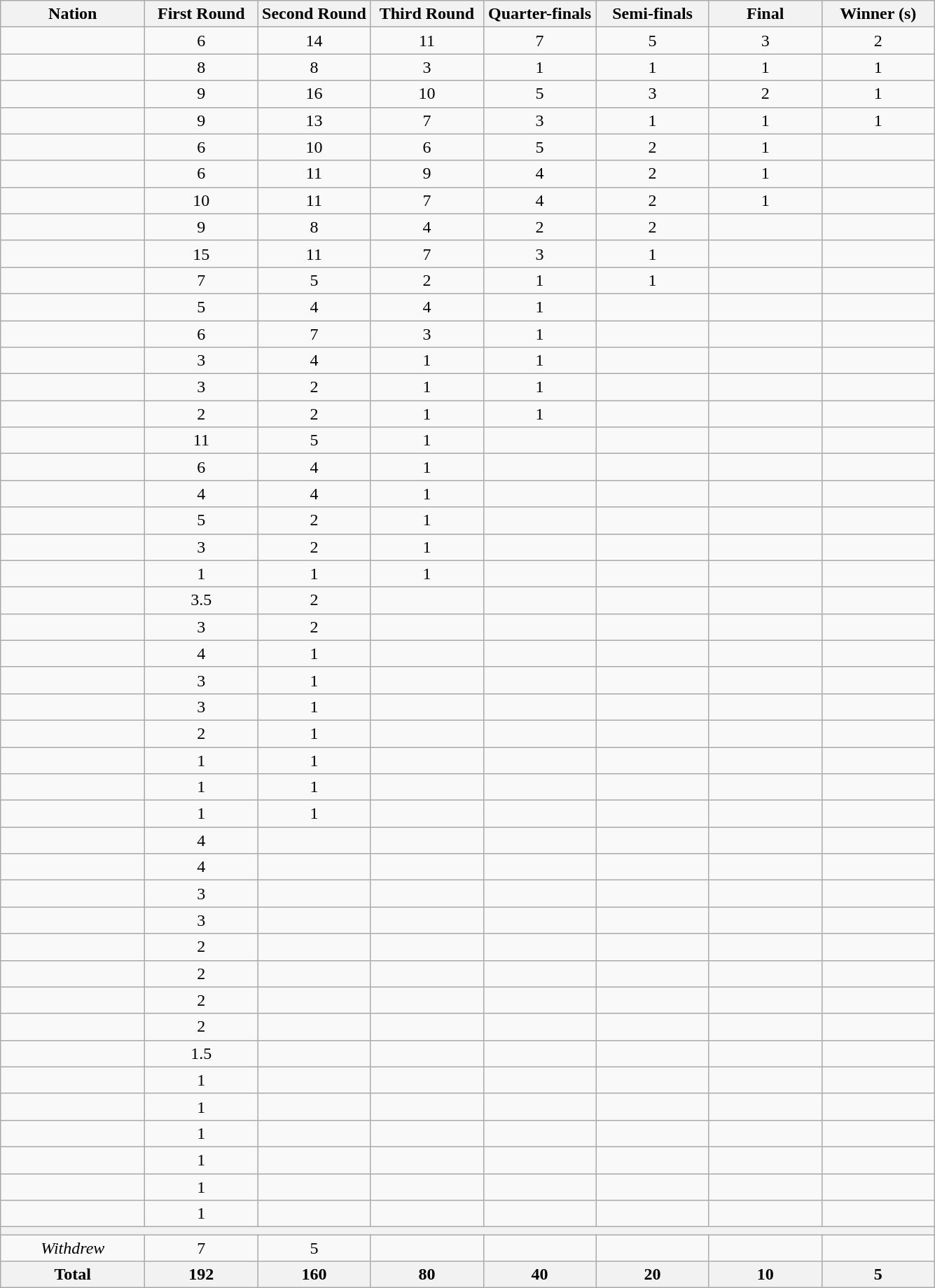<table class="sortable wikitable" style="text-align:center">
<tr>
<th width="130">Nation</th>
<th width="100">First Round</th>
<th width="100">Second Round</th>
<th width="100">Third Round</th>
<th width="100">Quarter-finals</th>
<th width="100">Semi-finals</th>
<th width="100">Final</th>
<th width="100">Winner (s)</th>
</tr>
<tr>
<td align="left"></td>
<td>6</td>
<td>14</td>
<td>11</td>
<td>7</td>
<td>5</td>
<td>3</td>
<td>2</td>
</tr>
<tr>
<td align="left"></td>
<td>8</td>
<td>8</td>
<td>3</td>
<td>1</td>
<td>1</td>
<td>1</td>
<td>1</td>
</tr>
<tr>
<td align="left"></td>
<td>9</td>
<td>16</td>
<td>10</td>
<td>5</td>
<td>3</td>
<td>2</td>
<td>1</td>
</tr>
<tr>
<td align="left"></td>
<td>9</td>
<td>13</td>
<td>7</td>
<td>3</td>
<td>1</td>
<td>1</td>
<td>1</td>
</tr>
<tr>
<td align="left"></td>
<td>6</td>
<td>10</td>
<td>6</td>
<td>5</td>
<td>2</td>
<td>1</td>
<td></td>
</tr>
<tr>
<td align="left"></td>
<td>6</td>
<td>11</td>
<td>9</td>
<td>4</td>
<td>2</td>
<td>1</td>
<td></td>
</tr>
<tr>
<td align="left"></td>
<td>10</td>
<td>11</td>
<td>7</td>
<td>4</td>
<td>2</td>
<td>1</td>
<td></td>
</tr>
<tr>
<td align="left"></td>
<td>9</td>
<td>8</td>
<td>4</td>
<td>2</td>
<td>2</td>
<td></td>
<td></td>
</tr>
<tr>
<td align="left"></td>
<td>15</td>
<td>11</td>
<td>7</td>
<td>3</td>
<td>1</td>
<td></td>
<td></td>
</tr>
<tr>
<td align="left"></td>
<td>7</td>
<td>5</td>
<td>2</td>
<td>1</td>
<td>1</td>
<td></td>
<td></td>
</tr>
<tr>
<td align="left"></td>
<td>5</td>
<td>4</td>
<td>4</td>
<td>1</td>
<td></td>
<td></td>
<td></td>
</tr>
<tr>
<td align="left"></td>
<td>6</td>
<td>7</td>
<td>3</td>
<td>1</td>
<td></td>
<td></td>
<td></td>
</tr>
<tr>
<td align="left"></td>
<td>3</td>
<td>4</td>
<td>1</td>
<td>1</td>
<td></td>
<td></td>
<td></td>
</tr>
<tr>
<td align="left"></td>
<td>3</td>
<td>2</td>
<td>1</td>
<td>1</td>
<td></td>
<td></td>
<td></td>
</tr>
<tr>
<td align="left"></td>
<td>2</td>
<td>2</td>
<td>1</td>
<td>1</td>
<td></td>
<td></td>
<td></td>
</tr>
<tr>
<td align="left"></td>
<td>11</td>
<td>5</td>
<td>1</td>
<td></td>
<td></td>
<td></td>
<td></td>
</tr>
<tr>
<td align="left"></td>
<td>6</td>
<td>4</td>
<td>1</td>
<td></td>
<td></td>
<td></td>
<td></td>
</tr>
<tr>
<td align="left"></td>
<td>4</td>
<td>4</td>
<td>1</td>
<td></td>
<td></td>
<td></td>
<td></td>
</tr>
<tr>
<td align="left"></td>
<td>5</td>
<td>2</td>
<td>1</td>
<td></td>
<td></td>
<td></td>
<td></td>
</tr>
<tr>
<td align="left"></td>
<td>3</td>
<td>2</td>
<td>1</td>
<td></td>
<td></td>
<td></td>
<td></td>
</tr>
<tr>
<td align="left"></td>
<td>1</td>
<td>1</td>
<td>1</td>
<td></td>
<td></td>
<td></td>
<td></td>
</tr>
<tr>
<td align="left"></td>
<td>3.5</td>
<td>2</td>
<td></td>
<td></td>
<td></td>
<td></td>
<td></td>
</tr>
<tr>
<td align="left"></td>
<td>3</td>
<td>2</td>
<td></td>
<td></td>
<td></td>
<td></td>
<td></td>
</tr>
<tr>
<td align="left"></td>
<td>4</td>
<td>1</td>
<td></td>
<td></td>
<td></td>
<td></td>
<td></td>
</tr>
<tr>
<td align="left"></td>
<td>3</td>
<td>1</td>
<td></td>
<td></td>
<td></td>
<td></td>
<td></td>
</tr>
<tr>
<td align="left"></td>
<td>3</td>
<td>1</td>
<td></td>
<td></td>
<td></td>
<td></td>
<td></td>
</tr>
<tr>
<td align="left"></td>
<td>2</td>
<td>1</td>
<td></td>
<td></td>
<td></td>
<td></td>
<td></td>
</tr>
<tr>
<td align="left"></td>
<td>1</td>
<td>1</td>
<td></td>
<td></td>
<td></td>
<td></td>
<td></td>
</tr>
<tr>
<td align="left"></td>
<td>1</td>
<td>1</td>
<td></td>
<td></td>
<td></td>
<td></td>
<td></td>
</tr>
<tr>
<td align="left"></td>
<td>1</td>
<td>1</td>
<td></td>
<td></td>
<td></td>
<td></td>
<td></td>
</tr>
<tr>
<td align="left"></td>
<td>4</td>
<td></td>
<td></td>
<td></td>
<td></td>
<td></td>
<td></td>
</tr>
<tr>
<td align="left"></td>
<td>4</td>
<td></td>
<td></td>
<td></td>
<td></td>
<td></td>
<td></td>
</tr>
<tr>
<td align="left"></td>
<td>3</td>
<td></td>
<td></td>
<td></td>
<td></td>
<td></td>
<td></td>
</tr>
<tr>
<td align="left"></td>
<td>3</td>
<td></td>
<td></td>
<td></td>
<td></td>
<td></td>
<td></td>
</tr>
<tr>
<td align="left"></td>
<td>2</td>
<td></td>
<td></td>
<td></td>
<td></td>
<td></td>
<td></td>
</tr>
<tr>
<td align="left"></td>
<td>2</td>
<td></td>
<td></td>
<td></td>
<td></td>
<td></td>
<td></td>
</tr>
<tr>
<td align="left"></td>
<td>2</td>
<td></td>
<td></td>
<td></td>
<td></td>
<td></td>
<td></td>
</tr>
<tr>
<td align="left"></td>
<td>2</td>
<td></td>
<td></td>
<td></td>
<td></td>
<td></td>
<td></td>
</tr>
<tr>
<td align="left"></td>
<td>1.5</td>
<td></td>
<td></td>
<td></td>
<td></td>
<td></td>
<td></td>
</tr>
<tr>
<td align="left"></td>
<td>1</td>
<td></td>
<td></td>
<td></td>
<td></td>
<td></td>
<td></td>
</tr>
<tr>
<td align="left"></td>
<td>1</td>
<td></td>
<td></td>
<td></td>
<td></td>
<td></td>
<td></td>
</tr>
<tr>
<td align="left"></td>
<td>1</td>
<td></td>
<td></td>
<td></td>
<td></td>
<td></td>
<td></td>
</tr>
<tr>
<td align="left"></td>
<td>1</td>
<td></td>
<td></td>
<td></td>
<td></td>
<td></td>
<td></td>
</tr>
<tr>
<td align="left"></td>
<td>1</td>
<td></td>
<td></td>
<td></td>
<td></td>
<td></td>
<td></td>
</tr>
<tr>
<td align="left"></td>
<td>1</td>
<td></td>
<td></td>
<td></td>
<td></td>
<td></td>
<td></td>
</tr>
<tr>
<th colspan="8"></th>
</tr>
<tr>
<td><em>Withdrew</em></td>
<td>7</td>
<td>5</td>
<td></td>
<td></td>
<td></td>
<td></td>
<td></td>
</tr>
<tr>
<th>Total</th>
<th>192</th>
<th>160</th>
<th>80</th>
<th>40</th>
<th>20</th>
<th>10</th>
<th>5</th>
</tr>
</table>
